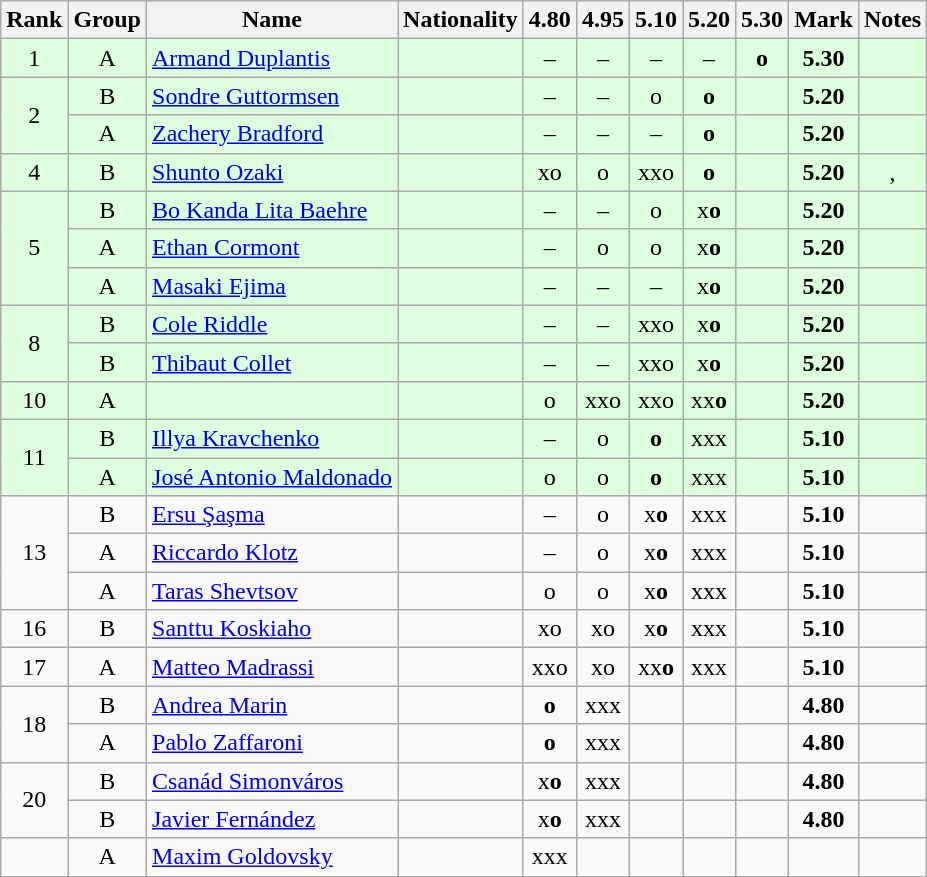<table class="wikitable sortable" style="text-align:center">
<tr>
<th>Rank</th>
<th>Group</th>
<th>Name</th>
<th>Nationality</th>
<th>4.80</th>
<th>4.95</th>
<th>5.10</th>
<th>5.20</th>
<th>5.30</th>
<th>Mark</th>
<th>Notes</th>
</tr>
<tr bgcolor=ddffdd>
<td>1</td>
<td>A</td>
<td align=left><a href='#'>Armand Duplantis</a></td>
<td align="left"></td>
<td>–</td>
<td>–</td>
<td>–</td>
<td>–</td>
<td><strong>o</strong></td>
<td><strong>5.30</strong></td>
<td></td>
</tr>
<tr bgcolor="ddffdd">
<td rowspan="2">2</td>
<td>B</td>
<td align="left"><a href='#'>Sondre Guttormsen</a></td>
<td align="left"></td>
<td>–</td>
<td>–</td>
<td>o</td>
<td><strong>o</strong></td>
<td></td>
<td><strong>5.20</strong></td>
<td></td>
</tr>
<tr bgcolor="ddffdd">
<td>A</td>
<td align="left"><a href='#'>Zachery Bradford</a></td>
<td align="left"></td>
<td>–</td>
<td>–</td>
<td>–</td>
<td><strong>o</strong></td>
<td></td>
<td><strong>5.20</strong></td>
<td></td>
</tr>
<tr bgcolor="ddffdd">
<td>4</td>
<td>B</td>
<td align="left"><a href='#'>Shunto Ozaki</a></td>
<td align="left"></td>
<td>xo</td>
<td>o</td>
<td>xxo</td>
<td><strong>o</strong></td>
<td></td>
<td><strong>5.20</strong></td>
<td>, </td>
</tr>
<tr bgcolor="ddffdd">
<td rowspan="3">5</td>
<td>B</td>
<td align="left"><a href='#'>Bo Kanda Lita Baehre</a></td>
<td align="left"></td>
<td>–</td>
<td>–</td>
<td>o</td>
<td>x<strong>o</strong></td>
<td></td>
<td><strong>5.20</strong></td>
<td></td>
</tr>
<tr bgcolor="ddffdd">
<td>A</td>
<td align="left"><a href='#'>Ethan Cormont</a></td>
<td align="left"></td>
<td>–</td>
<td>o</td>
<td>o</td>
<td>x<strong>o</strong></td>
<td></td>
<td><strong>5.20</strong></td>
<td></td>
</tr>
<tr bgcolor="ddffdd">
<td>A</td>
<td align="left"><a href='#'>Masaki Ejima</a></td>
<td align="left"></td>
<td>–</td>
<td>–</td>
<td>–</td>
<td>x<strong>o</strong></td>
<td></td>
<td><strong>5.20</strong></td>
<td></td>
</tr>
<tr bgcolor="ddffdd">
<td rowspan="2">8</td>
<td>B</td>
<td align="left"><a href='#'>Cole Riddle</a></td>
<td align="left"></td>
<td>–</td>
<td>–</td>
<td>xxo</td>
<td>x<strong>o</strong></td>
<td></td>
<td><strong>5.20</strong></td>
<td></td>
</tr>
<tr bgcolor="ddffdd">
<td>B</td>
<td align="left"><a href='#'>Thibaut Collet</a></td>
<td align="left"></td>
<td>–</td>
<td>–</td>
<td>xxo</td>
<td>x<strong>o</strong></td>
<td></td>
<td><strong>5.20</strong></td>
<td></td>
</tr>
<tr bgcolor="ddffdd">
<td>10</td>
<td>A</td>
<td align="left"></td>
<td align="left"></td>
<td>o</td>
<td>xxo</td>
<td>xxo</td>
<td>xx<strong>o</strong></td>
<td></td>
<td><strong>5.20</strong></td>
<td></td>
</tr>
<tr bgcolor="ddffdd">
<td rowspan="2">11</td>
<td>B</td>
<td align="left"><a href='#'>Illya Kravchenko</a></td>
<td align="left"></td>
<td>–</td>
<td>o</td>
<td><strong>o</strong></td>
<td>xxx</td>
<td></td>
<td><strong>5.10</strong></td>
<td></td>
</tr>
<tr bgcolor="ddffdd">
<td>A</td>
<td align="left"><a href='#'>José Antonio Maldonado</a></td>
<td align="left"></td>
<td>o</td>
<td>o</td>
<td><strong>o</strong></td>
<td>xxx</td>
<td></td>
<td><strong>5.10</strong></td>
<td></td>
</tr>
<tr>
<td rowspan="3">13</td>
<td>B</td>
<td align="left"><a href='#'>Ersu Şaşma</a></td>
<td align="left"></td>
<td>–</td>
<td>o</td>
<td>x<strong>o</strong></td>
<td>xxx</td>
<td></td>
<td><strong>5.10</strong></td>
<td></td>
</tr>
<tr>
<td>A</td>
<td align="left"><a href='#'>Riccardo Klotz</a></td>
<td align="left"></td>
<td>–</td>
<td>o</td>
<td>x<strong>o</strong></td>
<td>xxx</td>
<td></td>
<td><strong>5.10</strong></td>
<td></td>
</tr>
<tr>
<td>A</td>
<td align="left"><a href='#'>Taras Shevtsov</a></td>
<td align="left"></td>
<td>o</td>
<td>o</td>
<td>x<strong>o</strong></td>
<td>xxx</td>
<td></td>
<td><strong>5.10</strong></td>
<td></td>
</tr>
<tr>
<td>16</td>
<td>B</td>
<td align="left"><a href='#'>Santtu Koskiaho</a></td>
<td align="left"></td>
<td>xo</td>
<td>xo</td>
<td>x<strong>o</strong></td>
<td>xxx</td>
<td></td>
<td><strong>5.10</strong></td>
<td></td>
</tr>
<tr>
<td>17</td>
<td>A</td>
<td align="left"><a href='#'>Matteo Madrassi</a></td>
<td align="left"></td>
<td>xxo</td>
<td>xo</td>
<td>xx<strong>o</strong></td>
<td>xxx</td>
<td></td>
<td><strong>5.10</strong></td>
<td></td>
</tr>
<tr>
<td rowspan="2">18</td>
<td>B</td>
<td align="left"><a href='#'>Andrea Marin</a></td>
<td align="left"></td>
<td><strong>o</strong></td>
<td>xxx</td>
<td></td>
<td></td>
<td></td>
<td><strong>4.80</strong></td>
<td></td>
</tr>
<tr>
<td>A</td>
<td align="left"><a href='#'>Pablo Zaffaroni</a></td>
<td align="left"></td>
<td><strong>o</strong></td>
<td>xxx</td>
<td></td>
<td></td>
<td></td>
<td><strong>4.80</strong></td>
<td></td>
</tr>
<tr>
<td rowspan="2">20</td>
<td>B</td>
<td align="left"><a href='#'>Csanád Simonváros</a></td>
<td align="left"></td>
<td>x<strong>o</strong></td>
<td>xxx</td>
<td></td>
<td></td>
<td></td>
<td><strong>4.80</strong></td>
<td></td>
</tr>
<tr>
<td>B</td>
<td align="left"><a href='#'>Javier Fernández</a></td>
<td align="left"></td>
<td>x<strong>o</strong></td>
<td>xxx</td>
<td></td>
<td></td>
<td></td>
<td><strong>4.80</strong></td>
<td></td>
</tr>
<tr>
<td></td>
<td>A</td>
<td align="left"><a href='#'>Maxim Goldovsky</a></td>
<td align="left"></td>
<td>xxx</td>
<td></td>
<td></td>
<td></td>
<td></td>
<td></td>
<td></td>
</tr>
</table>
